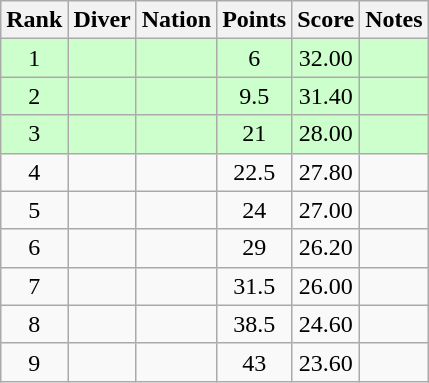<table class="wikitable sortable" style="text-align:center">
<tr>
<th>Rank</th>
<th>Diver</th>
<th>Nation</th>
<th>Points</th>
<th>Score</th>
<th>Notes</th>
</tr>
<tr style="background:#cfc;">
<td>1</td>
<td align=left></td>
<td align=left></td>
<td>6</td>
<td>32.00</td>
<td></td>
</tr>
<tr style="background:#cfc;">
<td>2</td>
<td align=left></td>
<td align=left></td>
<td>9.5</td>
<td>31.40</td>
<td></td>
</tr>
<tr style="background:#cfc;">
<td>3</td>
<td align=left></td>
<td align=left></td>
<td>21</td>
<td>28.00</td>
<td></td>
</tr>
<tr>
<td>4</td>
<td align=left></td>
<td align=left></td>
<td>22.5</td>
<td>27.80</td>
<td></td>
</tr>
<tr>
<td>5</td>
<td align=left></td>
<td align=left></td>
<td>24</td>
<td>27.00</td>
<td></td>
</tr>
<tr>
<td>6</td>
<td align=left></td>
<td align=left></td>
<td>29</td>
<td>26.20</td>
<td></td>
</tr>
<tr>
<td>7</td>
<td align=left></td>
<td align=left></td>
<td>31.5</td>
<td>26.00</td>
<td></td>
</tr>
<tr>
<td>8</td>
<td align=left></td>
<td align=left></td>
<td>38.5</td>
<td>24.60</td>
<td></td>
</tr>
<tr>
<td>9</td>
<td align=left></td>
<td align=left></td>
<td>43</td>
<td>23.60</td>
<td></td>
</tr>
</table>
